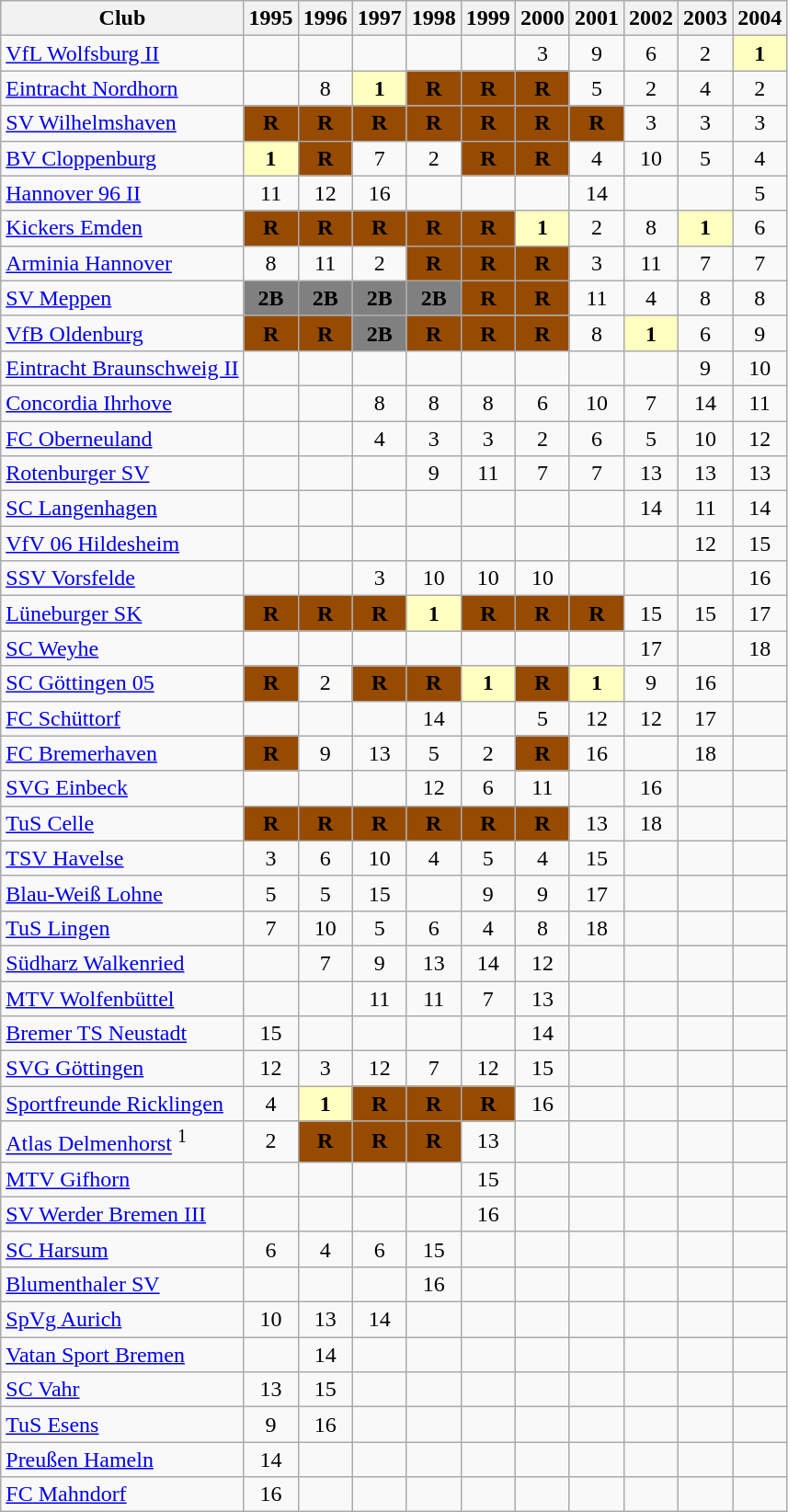<table class="wikitable">
<tr>
<th>Club</th>
<th>1995</th>
<th>1996</th>
<th>1997</th>
<th>1998</th>
<th>1999</th>
<th>2000</th>
<th>2001</th>
<th>2002</th>
<th>2003</th>
<th>2004</th>
</tr>
<tr align="center">
<td align="left"><a href='#'>VfL Wolfsburg II</a></td>
<td></td>
<td></td>
<td></td>
<td></td>
<td></td>
<td>3</td>
<td>9</td>
<td>6</td>
<td>2</td>
<td style="background:#ffffbf"><strong>1</strong></td>
</tr>
<tr align="center">
<td align="left"><a href='#'>Eintracht Nordhorn</a></td>
<td></td>
<td>8</td>
<td style="background:#ffffbf"><strong>1</strong></td>
<td style="background:#964B00"><strong>R</strong></td>
<td style="background:#964B00"><strong>R</strong></td>
<td style="background:#964B00"><strong>R</strong></td>
<td>5</td>
<td>2</td>
<td>4</td>
<td>2</td>
</tr>
<tr align="center">
<td align="left"><a href='#'>SV Wilhelmshaven</a></td>
<td style="background:#964B00"><strong>R</strong></td>
<td style="background:#964B00"><strong>R</strong></td>
<td style="background:#964B00"><strong>R</strong></td>
<td style="background:#964B00"><strong>R</strong></td>
<td style="background:#964B00"><strong>R</strong></td>
<td style="background:#964B00"><strong>R</strong></td>
<td style="background:#964B00"><strong>R</strong></td>
<td>3</td>
<td>3</td>
<td>3</td>
</tr>
<tr align="center">
<td align="left"><a href='#'>BV Cloppenburg</a></td>
<td style="background:#ffffbf"><strong>1</strong></td>
<td style="background:#964B00"><strong>R</strong></td>
<td>7</td>
<td>2</td>
<td style="background:#964B00"><strong>R</strong></td>
<td style="background:#964B00"><strong>R</strong></td>
<td>4</td>
<td>10</td>
<td>5</td>
<td>4</td>
</tr>
<tr align="center">
<td align="left"><a href='#'>Hannover 96 II</a></td>
<td>11</td>
<td>12</td>
<td>16</td>
<td></td>
<td></td>
<td></td>
<td>14</td>
<td></td>
<td></td>
<td>5</td>
</tr>
<tr align="center">
<td align="left"><a href='#'>Kickers Emden</a></td>
<td style="background:#964B00"><strong>R</strong></td>
<td style="background:#964B00"><strong>R</strong></td>
<td style="background:#964B00"><strong>R</strong></td>
<td style="background:#964B00"><strong>R</strong></td>
<td style="background:#964B00"><strong>R</strong></td>
<td style="background:#ffffbf"><strong>1</strong></td>
<td>2</td>
<td>8</td>
<td style="background:#ffffbf"><strong>1</strong></td>
<td>6</td>
</tr>
<tr align="center">
<td align="left"><a href='#'>Arminia Hannover</a></td>
<td>8</td>
<td>11</td>
<td>2</td>
<td style="background:#964B00"><strong>R</strong></td>
<td style="background:#964B00"><strong>R</strong></td>
<td style="background:#964B00"><strong>R</strong></td>
<td>3</td>
<td>11</td>
<td>7</td>
<td>7</td>
</tr>
<tr align="center">
<td align="left"><a href='#'>SV Meppen</a></td>
<td style="background:#808080"><strong>2B</strong></td>
<td style="background:#808080"><strong>2B</strong></td>
<td style="background:#808080"><strong>2B</strong></td>
<td style="background:#808080"><strong>2B</strong></td>
<td style="background:#964B00"><strong>R</strong></td>
<td style="background:#964B00"><strong>R</strong></td>
<td>11</td>
<td>4</td>
<td>8</td>
<td>8</td>
</tr>
<tr align="center">
<td align="left"><a href='#'>VfB Oldenburg</a></td>
<td style="background:#964B00"><strong>R</strong></td>
<td style="background:#964B00"><strong>R</strong></td>
<td style="background:#808080"><strong>2B</strong></td>
<td style="background:#964B00"><strong>R</strong></td>
<td style="background:#964B00"><strong>R</strong></td>
<td style="background:#964B00"><strong>R</strong></td>
<td>8</td>
<td style="background:#ffffbf"><strong>1</strong></td>
<td>6</td>
<td>9</td>
</tr>
<tr align="center">
<td align="left"><a href='#'>Eintracht Braunschweig II</a></td>
<td></td>
<td></td>
<td></td>
<td></td>
<td></td>
<td></td>
<td></td>
<td></td>
<td>9</td>
<td>10</td>
</tr>
<tr align="center">
<td align="left"><a href='#'>Concordia Ihrhove</a></td>
<td></td>
<td></td>
<td>8</td>
<td>8</td>
<td>8</td>
<td>6</td>
<td>10</td>
<td>7</td>
<td>14</td>
<td>11</td>
</tr>
<tr align="center">
<td align="left"><a href='#'>FC Oberneuland</a></td>
<td></td>
<td></td>
<td>4</td>
<td>3</td>
<td>3</td>
<td>2</td>
<td>6</td>
<td>5</td>
<td>10</td>
<td>12</td>
</tr>
<tr align="center">
<td align="left"><a href='#'>Rotenburger SV</a></td>
<td></td>
<td></td>
<td></td>
<td>9</td>
<td>11</td>
<td>7</td>
<td>7</td>
<td>13</td>
<td>13</td>
<td>13</td>
</tr>
<tr align="center">
<td align="left"><a href='#'>SC Langenhagen</a></td>
<td></td>
<td></td>
<td></td>
<td></td>
<td></td>
<td></td>
<td></td>
<td>14</td>
<td>11</td>
<td>14</td>
</tr>
<tr align="center">
<td align="left"><a href='#'>VfV 06 Hildesheim</a></td>
<td></td>
<td></td>
<td></td>
<td></td>
<td></td>
<td></td>
<td></td>
<td></td>
<td>12</td>
<td>15</td>
</tr>
<tr align="center">
<td align="left"><a href='#'>SSV Vorsfelde</a></td>
<td></td>
<td></td>
<td>3</td>
<td>10</td>
<td>10</td>
<td>10</td>
<td></td>
<td></td>
<td></td>
<td>16</td>
</tr>
<tr align="center">
<td align="left"><a href='#'>Lüneburger SK</a></td>
<td style="background:#964B00"><strong>R</strong></td>
<td style="background:#964B00"><strong>R</strong></td>
<td style="background:#964B00"><strong>R</strong></td>
<td style="background:#ffffbf"><strong>1</strong></td>
<td style="background:#964B00"><strong>R</strong></td>
<td style="background:#964B00"><strong>R</strong></td>
<td style="background:#964B00"><strong>R</strong></td>
<td>15</td>
<td>15</td>
<td>17</td>
</tr>
<tr align="center">
<td align="left"><a href='#'>SC Weyhe</a></td>
<td></td>
<td></td>
<td></td>
<td></td>
<td></td>
<td></td>
<td></td>
<td>17</td>
<td></td>
<td>18</td>
</tr>
<tr align="center">
<td align="left"><a href='#'>SC Göttingen 05</a></td>
<td style="background:#964B00"><strong>R</strong></td>
<td>2</td>
<td style="background:#964B00"><strong>R</strong></td>
<td style="background:#964B00"><strong>R</strong></td>
<td style="background:#ffffbf"><strong>1</strong></td>
<td style="background:#964B00"><strong>R</strong></td>
<td style="background:#ffffbf"><strong>1</strong></td>
<td>9</td>
<td>16</td>
<td></td>
</tr>
<tr align="center">
<td align="left"><a href='#'>FC Schüttorf</a></td>
<td></td>
<td></td>
<td></td>
<td>14</td>
<td></td>
<td>5</td>
<td>12</td>
<td>12</td>
<td>17</td>
<td></td>
</tr>
<tr align="center">
<td align="left"><a href='#'>FC Bremerhaven</a></td>
<td style="background:#964B00"><strong>R</strong></td>
<td>9</td>
<td>13</td>
<td>5</td>
<td>2</td>
<td style="background:#964B00"><strong>R</strong></td>
<td>16</td>
<td></td>
<td>18</td>
<td></td>
</tr>
<tr align="center">
<td align="left"><a href='#'>SVG Einbeck</a></td>
<td></td>
<td></td>
<td></td>
<td>12</td>
<td>6</td>
<td>11</td>
<td></td>
<td>16</td>
<td></td>
<td></td>
</tr>
<tr align="center">
<td align="left"><a href='#'>TuS Celle</a></td>
<td style="background:#964B00"><strong>R</strong></td>
<td style="background:#964B00"><strong>R</strong></td>
<td style="background:#964B00"><strong>R</strong></td>
<td style="background:#964B00"><strong>R</strong></td>
<td style="background:#964B00"><strong>R</strong></td>
<td style="background:#964B00"><strong>R</strong></td>
<td>13</td>
<td>18</td>
<td></td>
<td></td>
</tr>
<tr align="center">
<td align="left"><a href='#'>TSV Havelse</a></td>
<td>3</td>
<td>6</td>
<td>10</td>
<td>4</td>
<td>5</td>
<td>4</td>
<td>15</td>
<td></td>
<td></td>
<td></td>
</tr>
<tr align="center">
<td align="left"><a href='#'>Blau-Weiß Lohne</a></td>
<td>5</td>
<td>5</td>
<td>15</td>
<td></td>
<td>9</td>
<td>9</td>
<td>17</td>
<td></td>
<td></td>
<td></td>
</tr>
<tr align="center">
<td align="left"><a href='#'>TuS Lingen</a></td>
<td>7</td>
<td>10</td>
<td>5</td>
<td>6</td>
<td>4</td>
<td>8</td>
<td>18</td>
<td></td>
<td></td>
<td></td>
</tr>
<tr align="center">
<td align="left"><a href='#'>Südharz Walkenried</a></td>
<td></td>
<td>7</td>
<td>9</td>
<td>13</td>
<td>14</td>
<td>12</td>
<td></td>
<td></td>
<td></td>
<td></td>
</tr>
<tr align="center">
<td align="left"><a href='#'>MTV Wolfenbüttel</a></td>
<td></td>
<td></td>
<td>11</td>
<td>11</td>
<td>7</td>
<td>13</td>
<td></td>
<td></td>
<td></td>
<td></td>
</tr>
<tr align="center">
<td align="left"><a href='#'>Bremer TS Neustadt</a></td>
<td>15</td>
<td></td>
<td></td>
<td></td>
<td></td>
<td>14</td>
<td></td>
<td></td>
<td></td>
<td></td>
</tr>
<tr align="center">
<td align="left"><a href='#'>SVG Göttingen</a></td>
<td>12</td>
<td>3</td>
<td>12</td>
<td>7</td>
<td>12</td>
<td>15</td>
<td></td>
<td></td>
<td></td>
<td></td>
</tr>
<tr align="center">
<td align="left"><a href='#'>Sportfreunde Ricklingen</a></td>
<td>4</td>
<td style="background:#ffffbf"><strong>1</strong></td>
<td style="background:#964B00"><strong>R</strong></td>
<td style="background:#964B00"><strong>R</strong></td>
<td style="background:#964B00"><strong>R</strong></td>
<td>16</td>
<td></td>
<td></td>
<td></td>
<td></td>
</tr>
<tr align="center">
<td align="left"><a href='#'>Atlas Delmenhorst</a> <sup>1</sup></td>
<td>2</td>
<td style="background:#964B00"><strong>R</strong></td>
<td style="background:#964B00"><strong>R</strong></td>
<td style="background:#964B00"><strong>R</strong></td>
<td>13</td>
<td></td>
<td></td>
<td></td>
<td></td>
<td></td>
</tr>
<tr align="center">
<td align="left"><a href='#'>MTV Gifhorn</a></td>
<td></td>
<td></td>
<td></td>
<td></td>
<td>15</td>
<td></td>
<td></td>
<td></td>
<td></td>
<td></td>
</tr>
<tr align="center">
<td align="left"><a href='#'>SV Werder Bremen III</a></td>
<td></td>
<td></td>
<td></td>
<td></td>
<td>16</td>
<td></td>
<td></td>
<td></td>
<td></td>
<td></td>
</tr>
<tr align="center">
<td align="left"><a href='#'>SC Harsum</a></td>
<td>6</td>
<td>4</td>
<td>6</td>
<td>15</td>
<td></td>
<td></td>
<td></td>
<td></td>
<td></td>
<td></td>
</tr>
<tr align="center">
<td align="left"><a href='#'>Blumenthaler SV</a></td>
<td></td>
<td></td>
<td></td>
<td>16</td>
<td></td>
<td></td>
<td></td>
<td></td>
<td></td>
<td></td>
</tr>
<tr align="center">
<td align="left"><a href='#'>SpVg Aurich</a></td>
<td>10</td>
<td>13</td>
<td>14</td>
<td></td>
<td></td>
<td></td>
<td></td>
<td></td>
<td></td>
<td></td>
</tr>
<tr align="center">
<td align="left"><a href='#'>Vatan Sport Bremen</a></td>
<td></td>
<td>14</td>
<td></td>
<td></td>
<td></td>
<td></td>
<td></td>
<td></td>
<td></td>
<td></td>
</tr>
<tr align="center">
<td align="left"><a href='#'>SC Vahr</a></td>
<td>13</td>
<td>15</td>
<td></td>
<td></td>
<td></td>
<td></td>
<td></td>
<td></td>
<td></td>
<td></td>
</tr>
<tr align="center">
<td align="left"><a href='#'>TuS Esens</a></td>
<td>9</td>
<td>16</td>
<td></td>
<td></td>
<td></td>
<td></td>
<td></td>
<td></td>
<td></td>
<td></td>
</tr>
<tr align="center">
<td align="left"><a href='#'>Preußen Hameln</a></td>
<td>14</td>
<td></td>
<td></td>
<td></td>
<td></td>
<td></td>
<td></td>
<td></td>
<td></td>
<td></td>
</tr>
<tr align="center">
<td align="left"><a href='#'>FC Mahndorf</a></td>
<td>16</td>
<td></td>
<td></td>
<td></td>
<td></td>
<td></td>
<td></td>
<td></td>
<td></td>
<td></td>
</tr>
</table>
